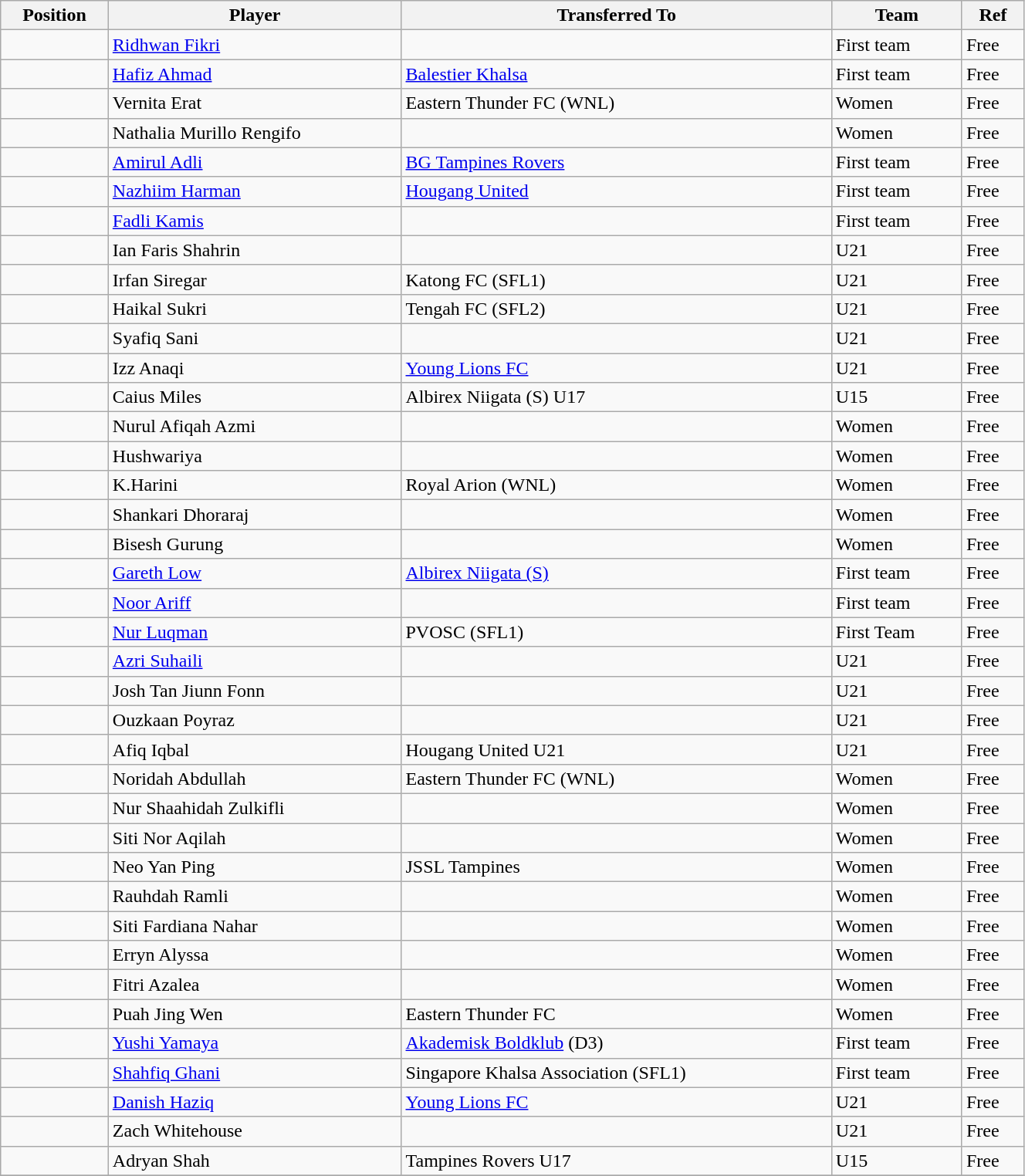<table class="wikitable sortable" style="width:70%; text-align:center; font-size:100%; text-align:left;">
<tr>
<th>Position</th>
<th>Player</th>
<th>Transferred To</th>
<th>Team</th>
<th>Ref</th>
</tr>
<tr>
<td></td>
<td> <a href='#'>Ridhwan Fikri</a></td>
<td></td>
<td>First team</td>
<td>Free</td>
</tr>
<tr>
<td></td>
<td> <a href='#'>Hafiz Ahmad</a></td>
<td> <a href='#'>Balestier Khalsa</a></td>
<td>First team</td>
<td>Free </td>
</tr>
<tr>
<td></td>
<td> Vernita Erat</td>
<td> Eastern Thunder FC (WNL)</td>
<td>Women</td>
<td>Free</td>
</tr>
<tr>
<td></td>
<td> Nathalia Murillo Rengifo</td>
<td></td>
<td>Women</td>
<td>Free</td>
</tr>
<tr>
<td></td>
<td> <a href='#'>Amirul Adli</a></td>
<td> <a href='#'>BG Tampines Rovers</a></td>
<td>First team</td>
<td>Free </td>
</tr>
<tr>
<td></td>
<td> <a href='#'>Nazhiim Harman</a></td>
<td> <a href='#'>Hougang United</a></td>
<td>First team</td>
<td>Free </td>
</tr>
<tr>
<td></td>
<td> <a href='#'>Fadli Kamis</a></td>
<td></td>
<td>First team</td>
<td>Free</td>
</tr>
<tr>
<td></td>
<td> Ian Faris Shahrin</td>
<td></td>
<td>U21</td>
<td>Free</td>
</tr>
<tr>
<td></td>
<td> Irfan Siregar</td>
<td> Katong FC (SFL1)</td>
<td>U21</td>
<td>Free</td>
</tr>
<tr>
<td></td>
<td> Haikal Sukri</td>
<td> Tengah FC (SFL2)</td>
<td>U21</td>
<td>Free</td>
</tr>
<tr>
<td></td>
<td> Syafiq Sani</td>
<td></td>
<td>U21</td>
<td>Free</td>
</tr>
<tr>
<td></td>
<td> Izz Anaqi</td>
<td> <a href='#'>Young Lions FC</a></td>
<td>U21</td>
<td>Free</td>
</tr>
<tr>
<td></td>
<td> Caius Miles</td>
<td> Albirex Niigata (S) U17</td>
<td>U15</td>
<td>Free</td>
</tr>
<tr>
<td></td>
<td> Nurul Afiqah Azmi</td>
<td></td>
<td>Women</td>
<td>Free</td>
</tr>
<tr>
<td></td>
<td> Hushwariya</td>
<td></td>
<td>Women</td>
<td>Free</td>
</tr>
<tr>
<td></td>
<td> K.Harini</td>
<td> Royal Arion (WNL)</td>
<td>Women</td>
<td>Free</td>
</tr>
<tr>
<td></td>
<td> Shankari Dhoraraj</td>
<td></td>
<td>Women</td>
<td>Free</td>
</tr>
<tr>
<td></td>
<td> Bisesh Gurung</td>
<td></td>
<td>Women</td>
<td>Free</td>
</tr>
<tr>
<td></td>
<td> <a href='#'>Gareth Low</a></td>
<td> <a href='#'>Albirex Niigata (S)</a></td>
<td>First team</td>
<td>Free </td>
</tr>
<tr>
<td></td>
<td> <a href='#'>Noor Ariff</a></td>
<td></td>
<td>First team</td>
<td>Free</td>
</tr>
<tr>
<td></td>
<td> <a href='#'>Nur Luqman</a></td>
<td> PVOSC (SFL1)</td>
<td>First Team</td>
<td>Free</td>
</tr>
<tr>
<td></td>
<td> <a href='#'>Azri Suhaili</a></td>
<td></td>
<td>U21</td>
<td>Free</td>
</tr>
<tr>
<td></td>
<td> Josh Tan Jiunn Fonn</td>
<td></td>
<td>U21</td>
<td>Free</td>
</tr>
<tr>
<td></td>
<td> Ouzkaan Poyraz</td>
<td></td>
<td>U21</td>
<td>Free</td>
</tr>
<tr>
<td></td>
<td> Afiq Iqbal</td>
<td> Hougang United U21</td>
<td>U21</td>
<td>Free</td>
</tr>
<tr>
<td></td>
<td> Noridah Abdullah</td>
<td> Eastern Thunder FC (WNL)</td>
<td>Women</td>
<td>Free</td>
</tr>
<tr>
<td></td>
<td> Nur Shaahidah Zulkifli</td>
<td></td>
<td>Women</td>
<td>Free</td>
</tr>
<tr>
<td></td>
<td> Siti Nor Aqilah</td>
<td></td>
<td>Women</td>
<td>Free</td>
</tr>
<tr>
<td></td>
<td> Neo Yan Ping</td>
<td> JSSL Tampines</td>
<td>Women</td>
<td>Free</td>
</tr>
<tr>
<td></td>
<td> Rauhdah Ramli</td>
<td></td>
<td>Women</td>
<td>Free</td>
</tr>
<tr>
<td></td>
<td> Siti Fardiana Nahar</td>
<td></td>
<td>Women</td>
<td>Free</td>
</tr>
<tr>
<td></td>
<td> Erryn Alyssa</td>
<td></td>
<td>Women</td>
<td>Free</td>
</tr>
<tr>
<td></td>
<td> Fitri Azalea</td>
<td></td>
<td>Women</td>
<td>Free</td>
</tr>
<tr>
<td></td>
<td> Puah Jing Wen</td>
<td> Eastern Thunder FC</td>
<td>Women</td>
<td>Free</td>
</tr>
<tr>
<td></td>
<td> <a href='#'>Yushi Yamaya</a></td>
<td> <a href='#'>Akademisk Boldklub</a> (D3)</td>
<td>First team</td>
<td>Free</td>
</tr>
<tr>
<td></td>
<td> <a href='#'>Shahfiq Ghani</a></td>
<td> Singapore Khalsa Association (SFL1)</td>
<td>First team</td>
<td>Free</td>
</tr>
<tr>
<td></td>
<td> <a href='#'>Danish Haziq</a></td>
<td> <a href='#'>Young Lions FC</a></td>
<td>U21</td>
<td>Free</td>
</tr>
<tr>
<td></td>
<td> Zach Whitehouse</td>
<td></td>
<td>U21</td>
<td>Free</td>
</tr>
<tr>
<td></td>
<td> Adryan Shah</td>
<td> Tampines Rovers U17</td>
<td>U15</td>
<td>Free</td>
</tr>
<tr>
</tr>
</table>
